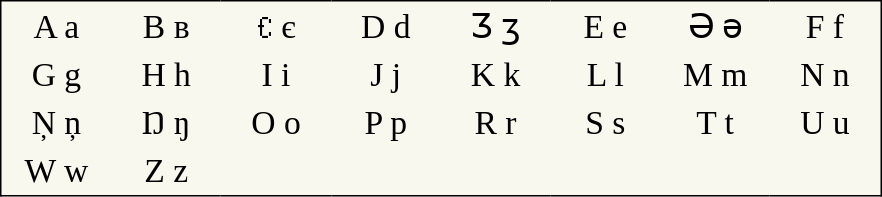<table style="font-family:Arial Unicode MS; font-size:1.4em; border-color:#000000; border-width:1px; border-style:solid; border-collapse:collapse; background-color:#F8F8EF">
<tr>
<td style="width:3em; text-align:center; padding: 3px;">A a</td>
<td style="width:3em; text-align:center; padding: 3px;">B в</td>
<td style="width:3em; text-align:center; padding: 3px;">Ꞓ є</td>
<td style="width:3em; text-align:center; padding: 3px;">D d</td>
<td style="width:3em; text-align:center; padding: 3px;">Ʒ ʒ</td>
<td style="width:3em; text-align:center; padding: 3px;">E e</td>
<td style="width:3em; text-align:center; padding: 3px;">Ə ə</td>
<td style="width:3em; text-align:center; padding: 3px;">F f</td>
</tr>
<tr>
<td style="width:3em; text-align:center; padding: 3px;">G g</td>
<td style="width:3em; text-align:center; padding: 3px;">H h</td>
<td style="width:3em; text-align:center; padding: 3px;">I i</td>
<td style="width:3em; text-align:center; padding: 3px;">J j</td>
<td style="width:3em; text-align:center; padding: 3px;">K k</td>
<td style="width:3em; text-align:center; padding: 3px;">L l</td>
<td style="width:3em; text-align:center; padding: 3px;">M m</td>
<td style="width:3em; text-align:center; padding: 3px;">N n</td>
</tr>
<tr>
<td style="width:3em; text-align:center; padding: 3px;">Ņ ņ</td>
<td style="width:3em; text-align:center; padding: 3px;">Ŋ ŋ</td>
<td style="width:3em; text-align:center; padding: 3px;">O o</td>
<td style="width:3em; text-align:center; padding: 3px;">P p</td>
<td style="width:3em; text-align:center; padding: 3px;">R r</td>
<td style="width:3em; text-align:center; padding: 3px;">S s</td>
<td style="width:3em; text-align:center; padding: 3px;">T t</td>
<td style="width:3em; text-align:center; padding: 3px;">U u</td>
</tr>
<tr>
<td style="width:3em; text-align:center; padding: 3px;">W w</td>
<td style="width:3em; text-align:center; padding: 3px;">Z z</td>
<td></td>
<td></td>
<td></td>
<td></td>
<td></td>
<td></td>
</tr>
</table>
